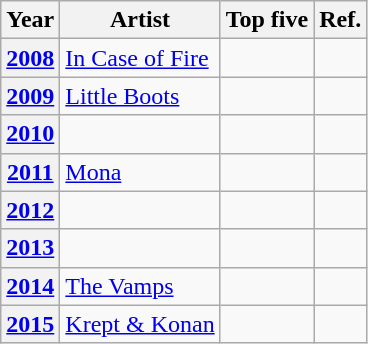<table class="wikitable plainrowheaders sortable">
<tr>
<th scope=col>Year</th>
<th scope=col>Artist</th>
<th scope=col class=unsortable>Top five</th>
<th scope=col class=unsortable>Ref.</th>
</tr>
<tr>
<th scope=row style="text-align:center;"><a href='#'>2008</a></th>
<td><a href='#'>In Case of Fire</a></td>
<td></td>
<td align=center></td>
</tr>
<tr>
<th scope=row style="text-align:center;"><a href='#'>2009</a></th>
<td><a href='#'>Little Boots</a></td>
<td></td>
<td align=center></td>
</tr>
<tr>
<th scope=row style="text-align:center;"><a href='#'>2010</a></th>
<td></td>
<td></td>
<td align=center></td>
</tr>
<tr>
<th scope=row style="text-align:center;"><a href='#'>2011</a></th>
<td><a href='#'>Mona</a></td>
<td></td>
<td align=center></td>
</tr>
<tr>
<th scope=row style="text-align:center;"><a href='#'>2012</a></th>
<td></td>
<td></td>
<td align=center></td>
</tr>
<tr |->
<th scope=row style="text-align:center;"><a href='#'>2013</a></th>
<td></td>
<td></td>
<td align=center></td>
</tr>
<tr>
<th scope=row style="text-align:center;"><a href='#'>2014</a></th>
<td><a href='#'>The Vamps</a></td>
<td></td>
<td align=center></td>
</tr>
<tr>
<th scope=row style="text-align:center;"><a href='#'>2015</a></th>
<td><a href='#'>Krept & Konan</a></td>
<td></td>
<td align=center></td>
</tr>
</table>
